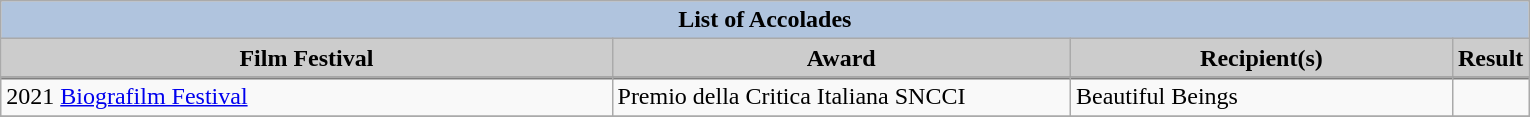<table class="wikitable">
<tr style="text-align:center;">
<th colspan=4 style="background:#B0C4DE;">List of Accolades</th>
</tr>
<tr style="text-align:center;">
<th style="background:#ccc;" width="40%">Film Festival</th>
<th style="background:#ccc;" width="30%">Award</th>
<th style="background:#ccc;" width="25%">Recipient(s)</th>
<th style="background:#ccc;" width="15%">Result</th>
</tr>
<tr style="border-top:2px solid gray;">
</tr>
<tr>
<td>2021 <a href='#'>Biografilm Festival</a></td>
<td>Premio della Critica Italiana SNCCI</td>
<td>Beautiful Beings</td>
<td></td>
</tr>
<tr>
</tr>
</table>
